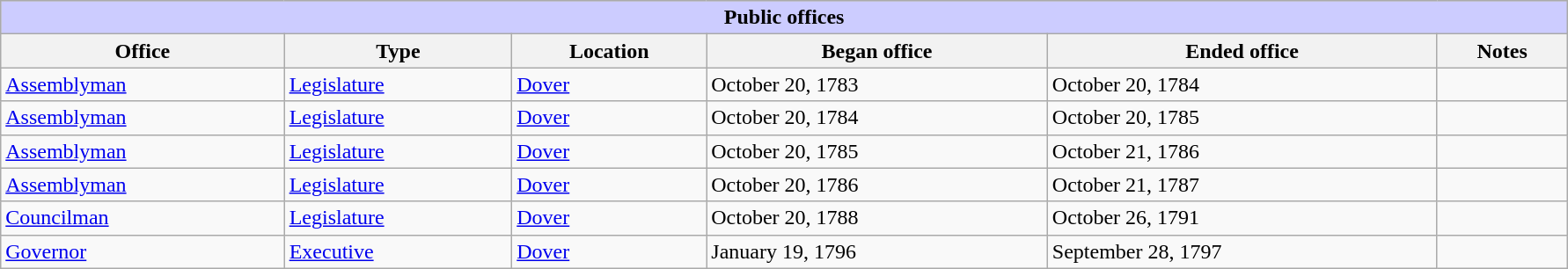<table class=wikitable style="width: 94%" style="text-align: center;" align="center">
<tr bgcolor=#cccccc>
<th colspan=7 style="background: #ccccff;">Public offices</th>
</tr>
<tr>
<th><strong>Office</strong></th>
<th><strong>Type</strong></th>
<th><strong>Location</strong></th>
<th><strong>Began office</strong></th>
<th><strong>Ended office</strong></th>
<th><strong>Notes</strong></th>
</tr>
<tr>
<td><a href='#'>Assemblyman</a></td>
<td><a href='#'>Legislature</a></td>
<td><a href='#'>Dover</a></td>
<td>October 20, 1783</td>
<td>October 20, 1784</td>
<td></td>
</tr>
<tr>
<td><a href='#'>Assemblyman</a></td>
<td><a href='#'>Legislature</a></td>
<td><a href='#'>Dover</a></td>
<td>October 20, 1784</td>
<td>October 20, 1785</td>
<td></td>
</tr>
<tr>
<td><a href='#'>Assemblyman</a></td>
<td><a href='#'>Legislature</a></td>
<td><a href='#'>Dover</a></td>
<td>October 20, 1785</td>
<td>October 21, 1786</td>
<td></td>
</tr>
<tr>
<td><a href='#'>Assemblyman</a></td>
<td><a href='#'>Legislature</a></td>
<td><a href='#'>Dover</a></td>
<td>October 20, 1786</td>
<td>October 21, 1787</td>
<td></td>
</tr>
<tr>
<td><a href='#'>Councilman</a></td>
<td><a href='#'>Legislature</a></td>
<td><a href='#'>Dover</a></td>
<td>October 20, 1788</td>
<td>October 26, 1791</td>
<td></td>
</tr>
<tr>
<td><a href='#'>Governor</a></td>
<td><a href='#'>Executive</a></td>
<td><a href='#'>Dover</a></td>
<td>January 19, 1796</td>
<td>September 28, 1797</td>
<td></td>
</tr>
</table>
